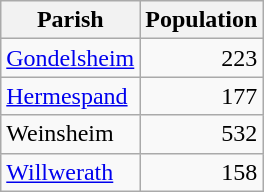<table class="wikitable sortable">
<tr>
<th>Parish</th>
<th>Population</th>
</tr>
<tr>
<td><a href='#'>Gondelsheim</a></td>
<td style="text-align:right">223</td>
</tr>
<tr>
<td><a href='#'>Hermespand</a></td>
<td style="text-align:right">177</td>
</tr>
<tr>
<td>Weinsheim</td>
<td style="text-align:right">532</td>
</tr>
<tr>
<td><a href='#'>Willwerath</a></td>
<td style="text-align:right">158</td>
</tr>
</table>
